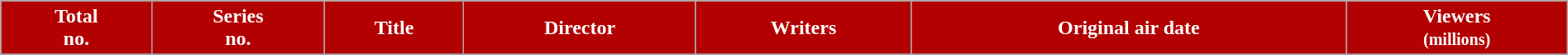<table class="wikitable plainrowheaders" style="width:100%;">
<tr>
<th style="background:#B30000; color:#fff;">Total<br>no.</th>
<th style="background:#B30000; color:#fff;">Series<br>no.</th>
<th style="background:#B30000; color:#fff;">Title</th>
<th style="background:#B30000; color:#fff;">Director</th>
<th style="background:#B30000; color:#fff;">Writers</th>
<th style="background:#B30000; color:#fff;">Original air date</th>
<th style="background:#B30000; color:#fff;">Viewers<br><small>(millions)</small></th>
</tr>
<tr>
</tr>
</table>
